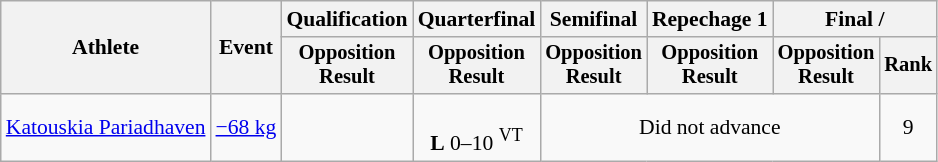<table class="wikitable" style="font-size:90%">
<tr>
<th rowspan=2>Athlete</th>
<th rowspan=2>Event</th>
<th>Qualification</th>
<th>Quarterfinal</th>
<th>Semifinal</th>
<th>Repechage 1</th>
<th colspan=2>Final / </th>
</tr>
<tr style="font-size: 95%">
<th>Opposition<br>Result</th>
<th>Opposition<br>Result</th>
<th>Opposition<br>Result</th>
<th>Opposition<br>Result</th>
<th>Opposition<br>Result</th>
<th>Rank</th>
</tr>
<tr align=center>
<td align=left><a href='#'>Katouskia Pariadhaven</a></td>
<td align=left><a href='#'>−68 kg</a></td>
<td></td>
<td><br><strong>L</strong> 0–10 <sup>VT</sup></td>
<td colspan=3>Did not advance</td>
<td>9</td>
</tr>
</table>
